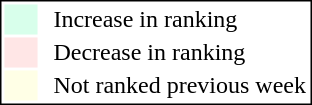<table style="border:1px solid black; float:right;">
<tr>
<td style="background:#D8FFEB; width:20px;"></td>
<td> </td>
<td>Increase in ranking</td>
</tr>
<tr>
<td style="background:#FFE6E6; width:20px;"></td>
<td> </td>
<td>Decrease in ranking</td>
</tr>
<tr>
<td style="background:#FFFFE6; width:20px;"></td>
<td> </td>
<td>Not ranked previous week</td>
</tr>
</table>
